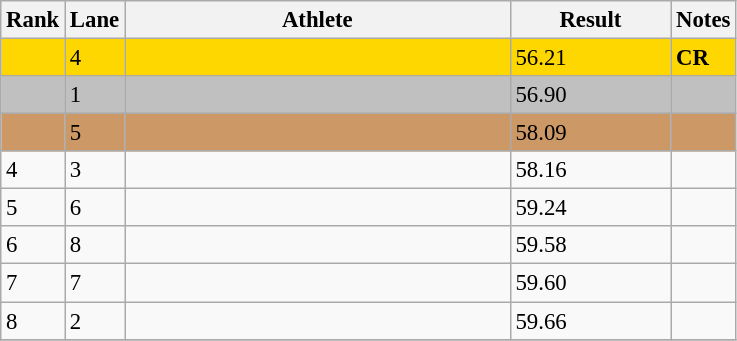<table class="wikitable" style="font-size:95%" style="width:35em;" style="text-align:center">
<tr>
<th>Rank</th>
<th>Lane</th>
<th width=250>Athlete</th>
<th width=100>Result</th>
<th>Notes</th>
</tr>
<tr bgcolor=gold>
<td></td>
<td>4</td>
<td align=left></td>
<td>56.21</td>
<td><strong>CR</strong></td>
</tr>
<tr bgcolor=silver>
<td></td>
<td>1</td>
<td align=left></td>
<td>56.90</td>
<td></td>
</tr>
<tr bgcolor=cc9966>
<td></td>
<td>5</td>
<td align=left></td>
<td>58.09</td>
<td></td>
</tr>
<tr>
<td>4</td>
<td>3</td>
<td align=left></td>
<td>58.16</td>
<td></td>
</tr>
<tr>
<td>5</td>
<td>6</td>
<td align=left></td>
<td>59.24</td>
<td></td>
</tr>
<tr>
<td>6</td>
<td>8</td>
<td align=left></td>
<td>59.58</td>
<td></td>
</tr>
<tr>
<td>7</td>
<td>7</td>
<td align=left></td>
<td>59.60</td>
<td></td>
</tr>
<tr>
<td>8</td>
<td>2</td>
<td align=left></td>
<td>59.66</td>
<td></td>
</tr>
<tr>
</tr>
</table>
